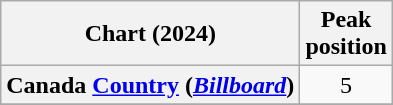<table class="wikitable sortable plainrowheaders" style="text-align:center;">
<tr>
<th scope="col">Chart (2024)</th>
<th scope="col">Peak<br>position</th>
</tr>
<tr>
<th scope="row">Canada <a href='#'>Country</a> (<em><a href='#'>Billboard</a></em>)</th>
<td>5</td>
</tr>
<tr>
</tr>
</table>
